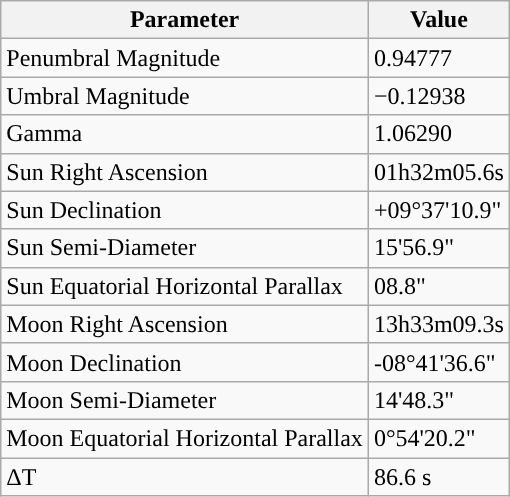<table class="wikitable">
<tr>
<th>Parameter</th>
<th>Value</th>
</tr>
<tr>
<td>Penumbral Magnitude</td>
<td>0.94777</td>
</tr>
<tr>
<td>Umbral Magnitude</td>
<td>−0.12938</td>
</tr>
<tr>
<td>Gamma</td>
<td>1.06290</td>
</tr>
<tr>
<td>Sun Right Ascension</td>
<td>01h32m05.6s</td>
</tr>
<tr>
<td>Sun Declination</td>
<td>+09°37'10.9"</td>
</tr>
<tr>
<td>Sun Semi-Diameter</td>
<td>15'56.9"</td>
</tr>
<tr>
<td>Sun Equatorial Horizontal Parallax</td>
<td>08.8"</td>
</tr>
<tr>
<td>Moon Right Ascension</td>
<td>13h33m09.3s</td>
</tr>
<tr>
<td>Moon Declination</td>
<td>-08°41'36.6"</td>
</tr>
<tr>
<td>Moon Semi-Diameter</td>
<td>14'48.3"</td>
</tr>
<tr>
<td>Moon Equatorial Horizontal Parallax</td>
<td>0°54'20.2"</td>
</tr>
<tr>
<td>ΔT</td>
<td>86.6 s</td>
</tr>
</table>
